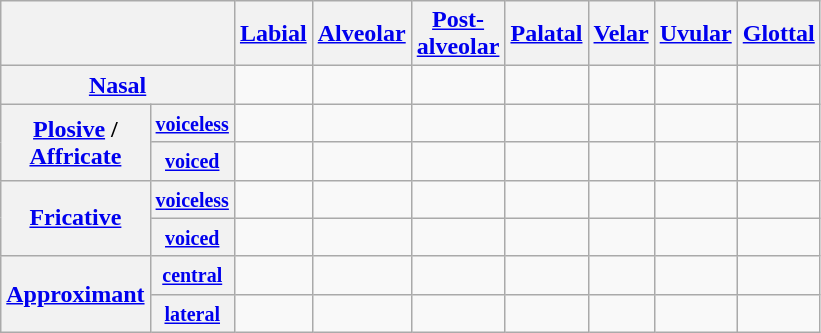<table class="wikitable" style=text-align:center>
<tr>
<th colspan="2"></th>
<th><a href='#'>Labial</a></th>
<th><a href='#'>Alveolar</a></th>
<th><a href='#'>Post-<br>alveolar</a></th>
<th><a href='#'>Palatal</a></th>
<th><a href='#'>Velar</a></th>
<th><a href='#'>Uvular</a></th>
<th><a href='#'>Glottal</a></th>
</tr>
<tr>
<th colspan="2"><a href='#'>Nasal</a></th>
<td></td>
<td></td>
<td></td>
<td></td>
<td></td>
<td></td>
<td></td>
</tr>
<tr>
<th rowspan="2"><a href='#'>Plosive</a> /<br><a href='#'>Affricate</a></th>
<th><small><a href='#'>voiceless</a></small></th>
<td></td>
<td></td>
<td></td>
<td></td>
<td></td>
<td></td>
<td></td>
</tr>
<tr>
<th><small><a href='#'>voiced</a></small></th>
<td></td>
<td></td>
<td></td>
<td></td>
<td></td>
<td></td>
<td></td>
</tr>
<tr>
<th rowspan="2"><a href='#'>Fricative</a></th>
<th><small><a href='#'>voiceless</a></small></th>
<td></td>
<td></td>
<td></td>
<td></td>
<td></td>
<td></td>
<td></td>
</tr>
<tr>
<th><small><a href='#'>voiced</a></small></th>
<td></td>
<td></td>
<td></td>
<td></td>
<td></td>
<td></td>
<td></td>
</tr>
<tr>
<th rowspan="2"><a href='#'>Approximant</a></th>
<th><small><a href='#'>central</a></small></th>
<td></td>
<td></td>
<td></td>
<td></td>
<td></td>
<td></td>
<td></td>
</tr>
<tr>
<th><small><a href='#'>lateral</a></small></th>
<td></td>
<td></td>
<td></td>
<td></td>
<td></td>
<td></td>
<td></td>
</tr>
</table>
